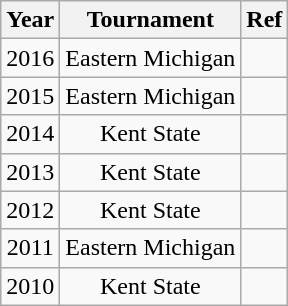<table class="wikitable" style="text-align:center" cellpadding=2 cellspacing=2>
<tr>
<th>Year</th>
<th>Tournament</th>
<th>Ref</th>
</tr>
<tr>
<td>2016</td>
<td>Eastern Michigan</td>
<td></td>
</tr>
<tr>
<td>2015</td>
<td>Eastern Michigan</td>
<td></td>
</tr>
<tr>
<td>2014</td>
<td>Kent State</td>
<td></td>
</tr>
<tr>
<td>2013</td>
<td>Kent State</td>
<td></td>
</tr>
<tr>
<td>2012</td>
<td>Kent State</td>
<td></td>
</tr>
<tr>
<td>2011</td>
<td>Eastern Michigan</td>
<td></td>
</tr>
<tr>
<td>2010</td>
<td>Kent State</td>
<td></td>
</tr>
</table>
